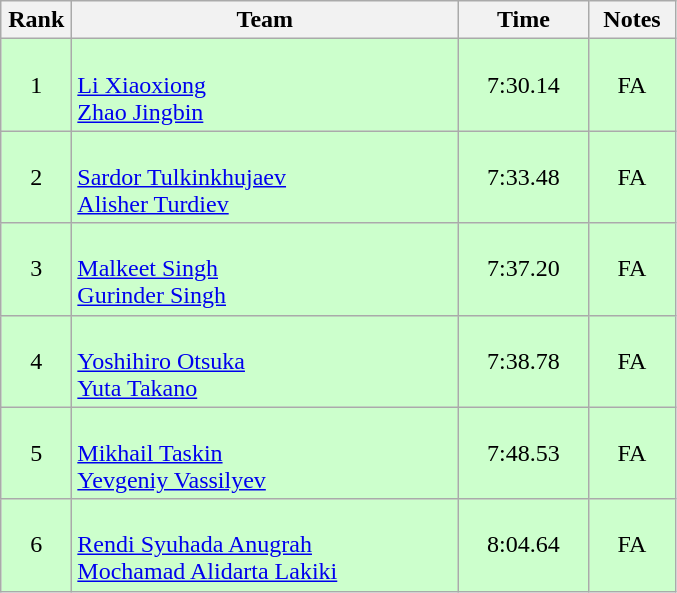<table class=wikitable style="text-align:center">
<tr>
<th width=40>Rank</th>
<th width=250>Team</th>
<th width=80>Time</th>
<th width=50>Notes</th>
</tr>
<tr bgcolor="ccffcc">
<td>1</td>
<td align="left"><br><a href='#'>Li Xiaoxiong</a><br><a href='#'>Zhao Jingbin</a></td>
<td>7:30.14</td>
<td>FA</td>
</tr>
<tr bgcolor="ccffcc">
<td>2</td>
<td align="left"><br><a href='#'>Sardor Tulkinkhujaev</a><br><a href='#'>Alisher Turdiev</a></td>
<td>7:33.48</td>
<td>FA</td>
</tr>
<tr bgcolor="ccffcc">
<td>3</td>
<td align="left"><br><a href='#'>Malkeet Singh</a><br><a href='#'>Gurinder Singh</a></td>
<td>7:37.20</td>
<td>FA</td>
</tr>
<tr bgcolor="ccffcc">
<td>4</td>
<td align="left"><br><a href='#'>Yoshihiro Otsuka</a><br><a href='#'>Yuta Takano</a></td>
<td>7:38.78</td>
<td>FA</td>
</tr>
<tr bgcolor="ccffcc">
<td>5</td>
<td align="left"><br><a href='#'>Mikhail Taskin</a><br><a href='#'>Yevgeniy Vassilyev</a></td>
<td>7:48.53</td>
<td>FA</td>
</tr>
<tr bgcolor="ccffcc">
<td>6</td>
<td align="left"><br><a href='#'>Rendi Syuhada Anugrah</a><br><a href='#'>Mochamad Alidarta Lakiki</a></td>
<td>8:04.64</td>
<td>FA</td>
</tr>
</table>
